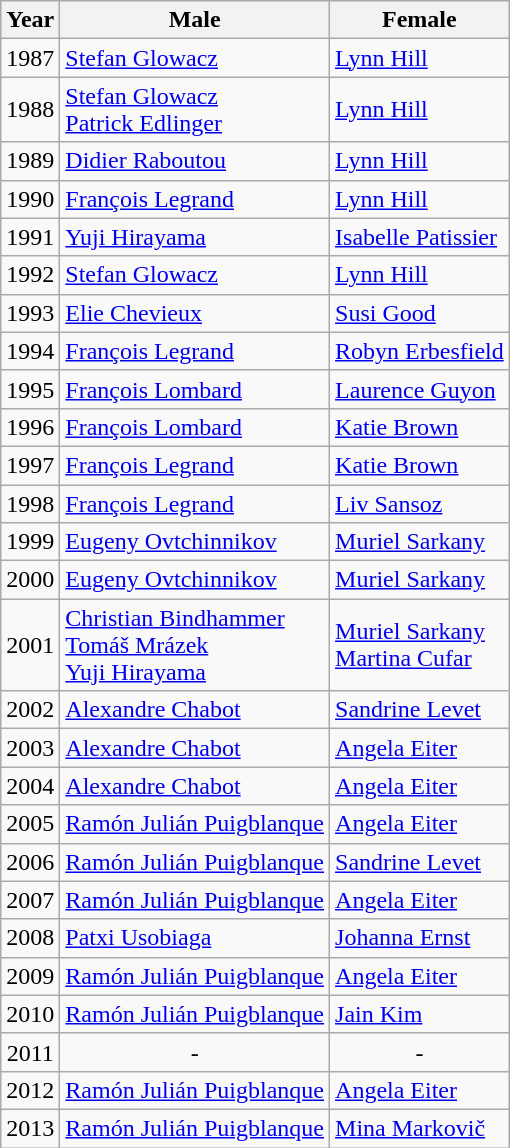<table class="wikitable">
<tr>
<th>Year</th>
<th>Male</th>
<th>Female</th>
</tr>
<tr>
<td align="center">1987</td>
<td> <a href='#'>Stefan Glowacz</a></td>
<td> <a href='#'>Lynn Hill</a></td>
</tr>
<tr>
<td align="center">1988</td>
<td> <a href='#'>Stefan Glowacz</a><br> <a href='#'>Patrick Edlinger</a></td>
<td> <a href='#'>Lynn Hill</a></td>
</tr>
<tr>
<td align="center">1989</td>
<td> <a href='#'>Didier Raboutou</a></td>
<td> <a href='#'>Lynn Hill</a></td>
</tr>
<tr>
<td align="center">1990</td>
<td> <a href='#'>François Legrand</a></td>
<td> <a href='#'>Lynn Hill</a></td>
</tr>
<tr>
<td align="center">1991</td>
<td> <a href='#'>Yuji Hirayama</a></td>
<td> <a href='#'>Isabelle Patissier</a></td>
</tr>
<tr>
<td align="center">1992</td>
<td> <a href='#'>Stefan Glowacz</a></td>
<td> <a href='#'>Lynn Hill</a></td>
</tr>
<tr>
<td align="center">1993</td>
<td> <a href='#'>Elie Chevieux</a></td>
<td> <a href='#'>Susi Good</a></td>
</tr>
<tr>
<td align="center">1994</td>
<td> <a href='#'>François Legrand</a></td>
<td> <a href='#'>Robyn Erbesfield</a></td>
</tr>
<tr>
<td align="center">1995</td>
<td> <a href='#'>François Lombard</a></td>
<td> <a href='#'>Laurence Guyon</a></td>
</tr>
<tr>
<td align="center">1996</td>
<td> <a href='#'>François Lombard</a></td>
<td> <a href='#'>Katie Brown</a></td>
</tr>
<tr>
<td align="center">1997</td>
<td> <a href='#'>François Legrand</a></td>
<td> <a href='#'>Katie Brown</a></td>
</tr>
<tr>
<td align="center">1998</td>
<td> <a href='#'>François Legrand</a></td>
<td> <a href='#'>Liv Sansoz</a></td>
</tr>
<tr>
<td align="center">1999</td>
<td> <a href='#'>Eugeny Ovtchinnikov</a></td>
<td> <a href='#'>Muriel Sarkany</a></td>
</tr>
<tr>
<td align="center">2000</td>
<td> <a href='#'>Eugeny Ovtchinnikov</a></td>
<td> <a href='#'>Muriel Sarkany</a></td>
</tr>
<tr>
<td align="center">2001</td>
<td> <a href='#'>Christian Bindhammer</a><br> <a href='#'>Tomáš Mrázek</a><br> <a href='#'>Yuji Hirayama</a></td>
<td> <a href='#'>Muriel Sarkany</a><br>  <a href='#'>Martina Cufar</a></td>
</tr>
<tr>
<td align="center">2002</td>
<td> <a href='#'>Alexandre Chabot</a></td>
<td> <a href='#'>Sandrine Levet</a></td>
</tr>
<tr>
<td align="center">2003</td>
<td> <a href='#'>Alexandre Chabot</a></td>
<td> <a href='#'>Angela Eiter</a></td>
</tr>
<tr>
<td align="center">2004</td>
<td> <a href='#'>Alexandre Chabot</a></td>
<td> <a href='#'>Angela Eiter</a></td>
</tr>
<tr>
<td align="center">2005</td>
<td> <a href='#'>Ramón Julián Puigblanque</a></td>
<td> <a href='#'>Angela Eiter</a></td>
</tr>
<tr>
<td align="center">2006</td>
<td> <a href='#'>Ramón Julián Puigblanque</a></td>
<td> <a href='#'>Sandrine Levet</a></td>
</tr>
<tr>
<td align="center">2007</td>
<td> <a href='#'>Ramón Julián Puigblanque</a></td>
<td> <a href='#'>Angela Eiter</a></td>
</tr>
<tr>
<td align="center">2008</td>
<td> <a href='#'>Patxi Usobiaga</a></td>
<td> <a href='#'>Johanna Ernst</a></td>
</tr>
<tr>
<td align="center">2009</td>
<td> <a href='#'>Ramón Julián Puigblanque</a></td>
<td> <a href='#'>Angela Eiter</a></td>
</tr>
<tr>
<td align="center">2010</td>
<td> <a href='#'>Ramón Julián Puigblanque</a></td>
<td> <a href='#'>Jain Kim</a></td>
</tr>
<tr>
<td align="center">2011</td>
<td align="center">-</td>
<td align="center">-</td>
</tr>
<tr>
<td align="center">2012</td>
<td> <a href='#'>Ramón Julián Puigblanque</a></td>
<td> <a href='#'>Angela Eiter</a></td>
</tr>
<tr>
<td align="center">2013</td>
<td> <a href='#'>Ramón Julián Puigblanque</a></td>
<td> <a href='#'>Mina Markovič</a></td>
</tr>
</table>
